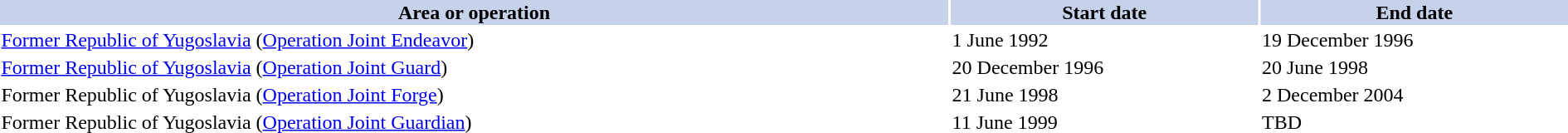<table class="toccolours"  style="width:100%; clear:both; margin:1.5em auto;">
<tr>
</tr>
<tr style="background:#c5d2ea;">
<th>Area or operation</th>
<th>Start date</th>
<th>End date</th>
</tr>
<tr>
<td><a href='#'>Former Republic of Yugoslavia</a> (<a href='#'>Operation Joint Endeavor</a>)</td>
<td>1 June 1992</td>
<td>19 December 1996</td>
</tr>
<tr>
<td><a href='#'>Former Republic of Yugoslavia</a> (<a href='#'>Operation Joint Guard</a>)</td>
<td>20 December 1996</td>
<td>20 June 1998</td>
</tr>
<tr>
<td>Former Republic of Yugoslavia (<a href='#'>Operation Joint Forge</a>)</td>
<td>21 June 1998</td>
<td>2 December 2004</td>
</tr>
<tr>
<td>Former Republic of Yugoslavia (<a href='#'>Operation Joint Guardian</a>)</td>
<td>11 June 1999</td>
<td>TBD</td>
</tr>
</table>
